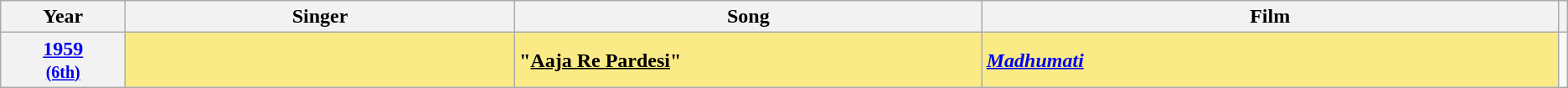<table class="wikitable sortable">
<tr>
<th scope="col" style="width:8%;">Year</th>
<th scope="col" style="width:25%;">Singer</th>
<th scope="col" style="width:30%;">Song</th>
<th scope="col" style="width:70%;">Film</th>
<th scope="col" style="width:2%;" class="unsortable"></th>
</tr>
<tr>
<th scope="row" style="text-align:center"><a href='#'>1959</a><br><small><a href='#'>(6th)</a></small></th>
<td style="background:#FAEB86;"><strong></strong></td>
<td style="background:#FAEB86;"><strong>"<u>Aaja Re Pardesi</u>"</strong></td>
<td style="background:#FAEB86;"><strong><em><a href='#'>Madhumati</a></em></strong></td>
<td></td>
</tr>
</table>
